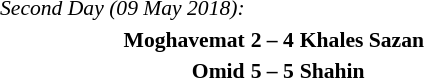<table style="font-size:90%; margin: 0 auto;">
<tr>
<td><em>Second Day (09 May 2018):</em></td>
</tr>
<tr>
<td align="right"><strong>Moghavemat</strong></td>
<td align="center"><strong>2 – 4</strong></td>
<td><strong>Khales Sazan</strong></td>
</tr>
<tr>
<td align="right"><strong>Omid</strong></td>
<td align="center"><strong>5 – 5</strong></td>
<td><strong>Shahin</strong></td>
</tr>
</table>
